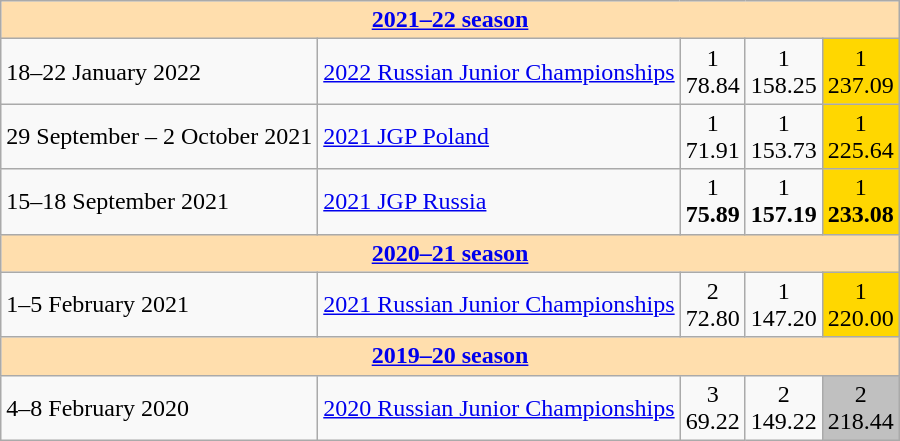<table class="wikitable">
<tr>
<td style="background-color: #ffdead; " colspan=6 align=center><a href='#'><strong>2021–22 season</strong></a></td>
</tr>
<tr>
<td>18–22 January 2022</td>
<td><a href='#'>2022 Russian Junior Championships</a></td>
<td align=center>1 <br> 78.84</td>
<td align=center>1 <br> 158.25</td>
<td align=center bgcolor=gold>1 <br> 237.09</td>
</tr>
<tr>
<td>29 September – 2 October 2021</td>
<td><a href='#'>2021 JGP Poland</a></td>
<td align=center>1 <br> 71.91</td>
<td align=center>1 <br> 153.73</td>
<td align=center bgcolor=gold>1 <br> 225.64</td>
</tr>
<tr>
<td>15–18 September 2021</td>
<td><a href='#'>2021 JGP Russia</a></td>
<td align=center>1 <br> <strong>75.89</strong></td>
<td align=center>1 <br> <strong>157.19</strong></td>
<td align=center bgcolor=gold>1 <br> <strong>233.08</strong></td>
</tr>
<tr>
<td style="background-color: #ffdead; " colspan=6 align=center><a href='#'><strong>2020–21 season</strong></a></td>
</tr>
<tr>
<td>1–5 February 2021</td>
<td><a href='#'>2021 Russian Junior Championships</a></td>
<td align=center>2 <br> 72.80</td>
<td align=center>1 <br> 147.20</td>
<td align=center bgcolor=gold>1 <br> 220.00</td>
</tr>
<tr>
<td style="background-color: #ffdead; " colspan=6 align=center><a href='#'><strong>2019–20 season</strong></a></td>
</tr>
<tr>
<td>4–8 February 2020</td>
<td><a href='#'>2020 Russian Junior Championships</a></td>
<td align=center>3 <br> 69.22</td>
<td align=center>2 <br> 149.22</td>
<td align=center bgcolor=silver>2 <br> 218.44</td>
</tr>
</table>
